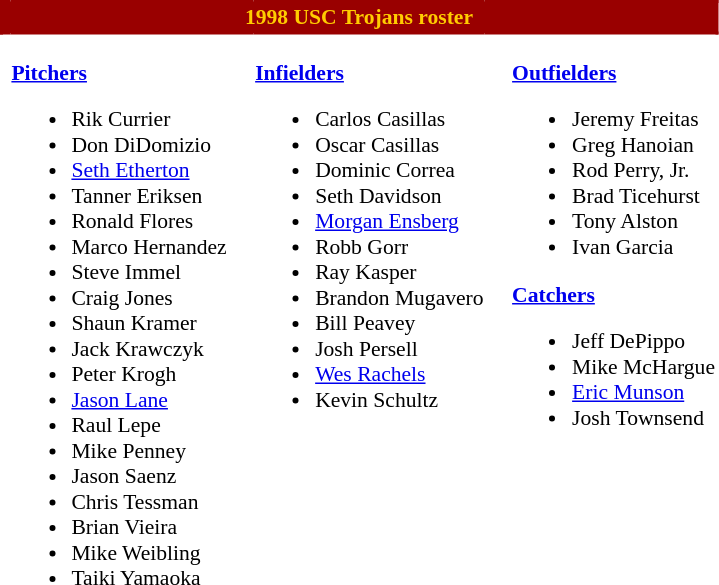<table class="toccolours" style="border-collapse:collapse; font-size:90%;">
<tr>
<th colspan="7" style="background:#990000;color:#FFCC00; border: 2px solid #990000;text-align:center;">1998 USC Trojans roster</th>
</tr>
<tr>
</tr>
<tr>
<td width="03"> </td>
<td valign="top"><br><strong><a href='#'>Pitchers</a></strong><ul><li>Rik Currier</li><li>Don DiDomizio</li><li><a href='#'>Seth Etherton</a></li><li>Tanner Eriksen</li><li>Ronald Flores</li><li>Marco Hernandez</li><li>Steve Immel</li><li>Craig Jones</li><li>Shaun Kramer</li><li>Jack Krawczyk</li><li>Peter Krogh</li><li><a href='#'>Jason Lane</a></li><li>Raul Lepe</li><li>Mike Penney</li><li>Jason Saenz</li><li>Chris Tessman</li><li>Brian Vieira</li><li>Mike Weibling</li><li>Taiki Yamaoka</li></ul></td>
<td width="15"> </td>
<td valign="top"><br><strong><a href='#'>Infielders</a></strong><ul><li>Carlos Casillas</li><li>Oscar Casillas</li><li>Dominic Correa</li><li>Seth Davidson</li><li><a href='#'>Morgan Ensberg</a></li><li>Robb Gorr</li><li>Ray Kasper</li><li>Brandon Mugavero</li><li>Bill Peavey</li><li>Josh Persell</li><li><a href='#'>Wes Rachels</a></li><li>Kevin Schultz</li></ul></td>
<td width="15"> </td>
<td valign="top"><br><strong><a href='#'>Outfielders</a></strong><ul><li>Jeremy Freitas</li><li>Greg Hanoian</li><li>Rod Perry, Jr.</li><li>Brad Ticehurst</li><li>Tony Alston</li><li>Ivan Garcia</li></ul><strong><a href='#'>Catchers</a></strong><ul><li>Jeff DePippo</li><li>Mike McHargue</li><li><a href='#'>Eric Munson</a></li><li>Josh Townsend</li></ul></td>
</tr>
</table>
